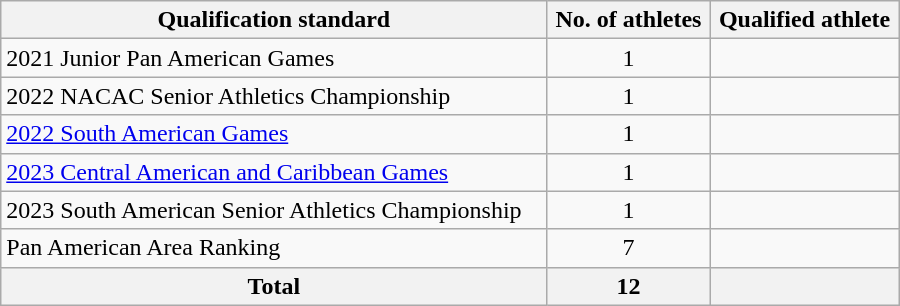<table class="wikitable" style="text-align:left; width:600px;">
<tr>
<th>Qualification standard</th>
<th>No. of athletes</th>
<th>Qualified athlete</th>
</tr>
<tr>
<td>2021 Junior Pan American Games</td>
<td align=center>1</td>
<td></td>
</tr>
<tr>
<td>2022 NACAC Senior Athletics Championship</td>
<td align=center>1</td>
<td></td>
</tr>
<tr>
<td><a href='#'>2022 South American Games</a></td>
<td align=center>1</td>
<td></td>
</tr>
<tr>
<td><a href='#'>2023 Central American and Caribbean Games</a></td>
<td align=center>1</td>
<td></td>
</tr>
<tr>
<td>2023 South American Senior Athletics Championship</td>
<td align=center>1</td>
<td></td>
</tr>
<tr>
<td>Pan American Area Ranking</td>
<td align=center>7</td>
<td></td>
</tr>
<tr>
<th>Total</th>
<th>12</th>
<th colspan=2></th>
</tr>
</table>
